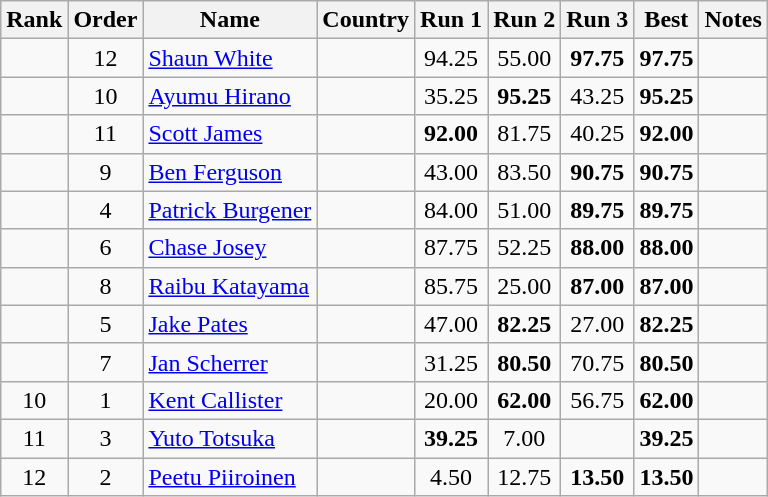<table class="wikitable sortable" style="text-align:center">
<tr>
<th>Rank</th>
<th>Order</th>
<th>Name</th>
<th>Country</th>
<th>Run 1</th>
<th>Run 2</th>
<th>Run 3</th>
<th>Best</th>
<th>Notes</th>
</tr>
<tr>
<td></td>
<td>12</td>
<td align="left"><a href='#'>Shaun White</a></td>
<td align="left"></td>
<td>94.25</td>
<td>55.00</td>
<td><strong>97.75</strong></td>
<td><strong>97.75</strong></td>
<td></td>
</tr>
<tr>
<td></td>
<td>10</td>
<td align="left"><a href='#'>Ayumu Hirano</a></td>
<td align="left"></td>
<td>35.25</td>
<td><strong>95.25</strong></td>
<td>43.25</td>
<td><strong>95.25</strong></td>
<td></td>
</tr>
<tr>
<td></td>
<td>11</td>
<td align="left"><a href='#'>Scott James</a></td>
<td align="left"></td>
<td><strong>92.00</strong></td>
<td>81.75</td>
<td>40.25</td>
<td><strong>92.00</strong></td>
<td></td>
</tr>
<tr>
<td></td>
<td>9</td>
<td align="left"><a href='#'>Ben Ferguson</a></td>
<td align="left"></td>
<td>43.00</td>
<td>83.50</td>
<td><strong>90.75</strong></td>
<td><strong>90.75</strong></td>
<td></td>
</tr>
<tr>
<td></td>
<td>4</td>
<td align="left"><a href='#'>Patrick Burgener</a></td>
<td align="left"></td>
<td>84.00</td>
<td>51.00</td>
<td><strong>89.75</strong></td>
<td><strong>89.75</strong></td>
<td></td>
</tr>
<tr>
<td></td>
<td>6</td>
<td align="left"><a href='#'>Chase Josey</a></td>
<td align="left"></td>
<td>87.75</td>
<td>52.25</td>
<td><strong>88.00</strong></td>
<td><strong>88.00</strong></td>
<td></td>
</tr>
<tr>
<td></td>
<td>8</td>
<td align="left"><a href='#'>Raibu Katayama</a></td>
<td align="left"></td>
<td>85.75</td>
<td>25.00</td>
<td><strong>87.00</strong></td>
<td><strong>87.00</strong></td>
<td></td>
</tr>
<tr>
<td></td>
<td>5</td>
<td align="left"><a href='#'>Jake Pates</a></td>
<td align="left"></td>
<td>47.00</td>
<td><strong>82.25</strong></td>
<td>27.00</td>
<td><strong>82.25</strong></td>
<td></td>
</tr>
<tr>
<td></td>
<td>7</td>
<td align="left"><a href='#'>Jan Scherrer</a></td>
<td align="left"></td>
<td>31.25</td>
<td><strong>80.50</strong></td>
<td>70.75</td>
<td><strong>80.50</strong></td>
<td></td>
</tr>
<tr>
<td>10</td>
<td>1</td>
<td align="left"><a href='#'>Kent Callister</a></td>
<td align="left"></td>
<td>20.00</td>
<td><strong>62.00</strong></td>
<td>56.75</td>
<td><strong>62.00</strong></td>
<td></td>
</tr>
<tr>
<td>11</td>
<td>3</td>
<td align="left"><a href='#'>Yuto Totsuka</a></td>
<td align="left"></td>
<td><strong>39.25</strong></td>
<td>7.00</td>
<td></td>
<td><strong>39.25</strong></td>
<td></td>
</tr>
<tr>
<td>12</td>
<td>2</td>
<td align="left"><a href='#'>Peetu Piiroinen</a></td>
<td align="left"></td>
<td>4.50</td>
<td>12.75</td>
<td><strong>13.50</strong></td>
<td><strong>13.50</strong></td>
<td></td>
</tr>
</table>
